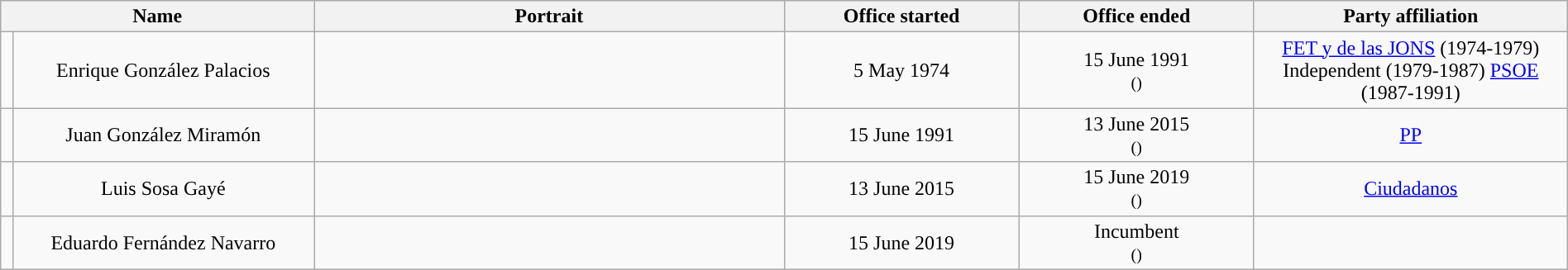<table style="text-align:center; width:100%" class="wikitable">
<tr>
<th colspan=2 width=20%>Name</th>
<th width=105px>Portrait</th>
<th width=15%>Office started</th>
<th width=15%>Office ended</th>
<th width=20%>Party affiliation</th>
</tr>
<tr>
<td></td>
<td>Enrique González Palacios</td>
<td></td>
<td>5 May 1974</td>
<td>15 June 1991<br><small>()</small></td>
<td><a href='#'>FET y de las JONS</a> (1974-1979) Independent (1979-1987) <a href='#'>PSOE</a> (1987-1991)</td>
</tr>
<tr>
<td></td>
<td>Juan González Miramón</td>
<td></td>
<td>15 June 1991</td>
<td>13 June 2015<br><small>()</small></td>
<td><a href='#'>PP</a> </td>
</tr>
<tr>
<td></td>
<td>Luis Sosa Gayé</td>
<td></td>
<td>13 June 2015</td>
<td>15 June 2019<br><small>()</small></td>
<td><a href='#'>Ciudadanos</a> </td>
</tr>
<tr>
<td></td>
<td>Eduardo Fernández Navarro</td>
<td></td>
<td>15 June 2019</td>
<td>Incumbent<br><small>()</small></td>
<td> </td>
</tr>
</table>
